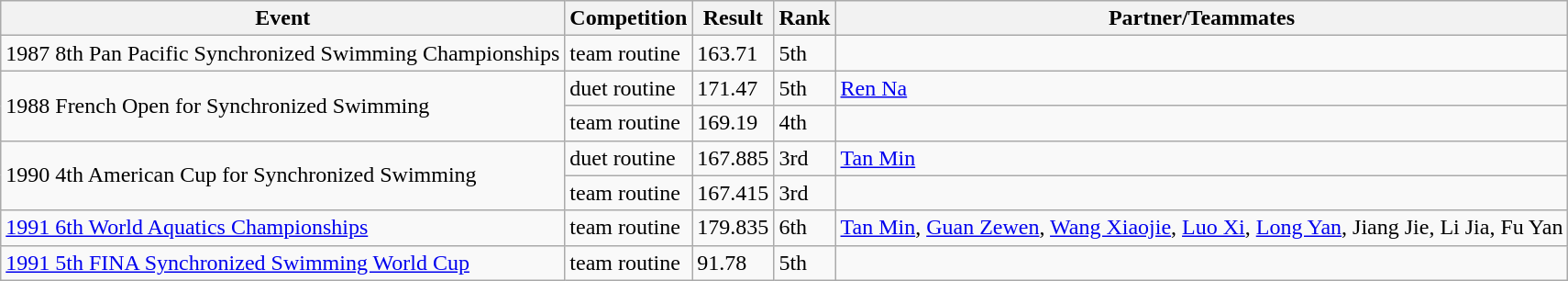<table class="wikitable">
<tr>
<th>Event</th>
<th>Competition</th>
<th>Result</th>
<th>Rank</th>
<th>Partner/Teammates</th>
</tr>
<tr>
<td>1987 8th Pan Pacific Synchronized Swimming Championships</td>
<td>team routine</td>
<td>163.71</td>
<td>5th</td>
<td></td>
</tr>
<tr>
<td rowspan=2>1988 French Open for Synchronized Swimming</td>
<td>duet routine</td>
<td>171.47</td>
<td>5th</td>
<td><a href='#'>Ren Na</a></td>
</tr>
<tr>
<td>team routine</td>
<td>169.19</td>
<td>4th</td>
<td></td>
</tr>
<tr>
<td rowspan=2>1990 4th American Cup for Synchronized Swimming</td>
<td>duet routine</td>
<td>167.885</td>
<td>3rd</td>
<td><a href='#'>Tan Min</a></td>
</tr>
<tr>
<td>team routine</td>
<td>167.415</td>
<td>3rd</td>
<td></td>
</tr>
<tr>
<td><a href='#'>1991 6th World Aquatics Championships</a></td>
<td>team routine</td>
<td>179.835</td>
<td>6th</td>
<td><a href='#'>Tan Min</a>, <a href='#'>Guan Zewen</a>, <a href='#'>Wang Xiaojie</a>, <a href='#'>Luo Xi</a>, <a href='#'>Long Yan</a>, Jiang Jie, Li Jia, Fu Yan</td>
</tr>
<tr>
<td><a href='#'>1991 5th FINA Synchronized Swimming World Cup</a></td>
<td>team routine</td>
<td>91.78</td>
<td>5th</td>
</tr>
</table>
